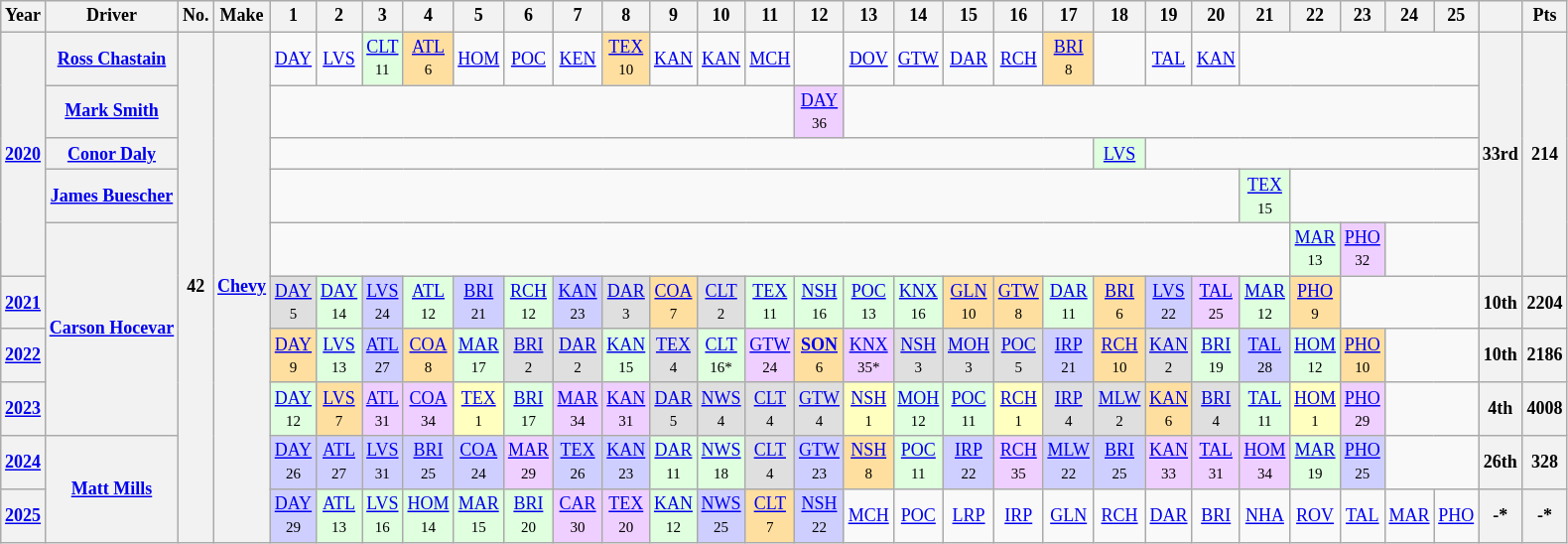<table class="wikitable" style="text-align:center; font-size:75%">
<tr>
<th>Year</th>
<th>Driver</th>
<th>No.</th>
<th>Make</th>
<th>1</th>
<th>2</th>
<th>3</th>
<th>4</th>
<th>5</th>
<th>6</th>
<th>7</th>
<th>8</th>
<th>9</th>
<th>10</th>
<th>11</th>
<th>12</th>
<th>13</th>
<th>14</th>
<th>15</th>
<th>16</th>
<th>17</th>
<th>18</th>
<th>19</th>
<th>20</th>
<th>21</th>
<th>22</th>
<th>23</th>
<th>24</th>
<th>25</th>
<th></th>
<th>Pts</th>
</tr>
<tr>
<th rowspan=5><a href='#'>2020</a></th>
<th><a href='#'>Ross Chastain</a></th>
<th rowspan=10>42</th>
<th rowspan=10><a href='#'>Chevy</a></th>
<td><a href='#'>DAY</a></td>
<td><a href='#'>LVS</a></td>
<td style="background:#DFFFDF;"><a href='#'>CLT</a><br><small>11</small></td>
<td style="background:#FFDF9F;"><a href='#'>ATL</a><br><small>6</small></td>
<td><a href='#'>HOM</a></td>
<td><a href='#'>POC</a></td>
<td><a href='#'>KEN</a></td>
<td style="background:#FFDF9F;"><a href='#'>TEX</a><br><small>10</small></td>
<td><a href='#'>KAN</a></td>
<td><a href='#'>KAN</a></td>
<td><a href='#'>MCH</a></td>
<td></td>
<td><a href='#'>DOV</a></td>
<td><a href='#'>GTW</a></td>
<td><a href='#'>DAR</a></td>
<td><a href='#'>RCH</a></td>
<td style="background:#FFDF9F;"><a href='#'>BRI</a><br><small>8</small></td>
<td></td>
<td><a href='#'>TAL</a></td>
<td><a href='#'>KAN</a></td>
<td colspan=5></td>
<th rowspan=5>33rd</th>
<th rowspan=5>214</th>
</tr>
<tr>
<th><a href='#'>Mark Smith</a></th>
<td colspan=11></td>
<td style="background:#EFCFFF;"><a href='#'>DAY</a><br><small>36</small></td>
<td colspan=13></td>
</tr>
<tr>
<th><a href='#'>Conor Daly</a></th>
<td colspan=17></td>
<td style="background:#DFFFDF;"><a href='#'>LVS</a><br></td>
<td colspan=7></td>
</tr>
<tr>
<th><a href='#'>James Buescher</a></th>
<td colspan=20></td>
<td style="background:#DFFFDF;"><a href='#'>TEX</a><br><small>15</small></td>
<td colspan=4></td>
</tr>
<tr>
<th rowspan=4><a href='#'>Carson Hocevar</a></th>
<td colspan=21></td>
<td style="background:#DFFFDF;"><a href='#'>MAR</a><br><small>13</small></td>
<td style="background:#EFCFFF;"><a href='#'>PHO</a><br><small>32</small></td>
<td colspan=2></td>
</tr>
<tr>
<th><a href='#'>2021</a></th>
<td style="background:#DFDFDF;"><a href='#'>DAY</a><br><small>5</small></td>
<td style="background:#DFFFDF;"><a href='#'>DAY</a><br><small>14</small></td>
<td style="background:#CFCFFF;"><a href='#'>LVS</a><br><small>24</small></td>
<td style="background:#DFFFDF;"><a href='#'>ATL</a><br><small>12</small></td>
<td style="background:#CFCFFF;"><a href='#'>BRI</a><br><small>21</small></td>
<td style="background:#DFFFDF;"><a href='#'>RCH</a><br><small>12</small></td>
<td style="background:#CFCFFF;"><a href='#'>KAN</a><br><small>23</small></td>
<td style="background:#DFDFDF;"><a href='#'>DAR</a><br><small>3</small></td>
<td style="background:#FFDF9F;"><a href='#'>COA</a><br><small>7</small></td>
<td style="background:#DFDFDF;"><a href='#'>CLT</a><br><small>2</small></td>
<td style="background:#DFFFDF;"><a href='#'>TEX</a><br><small>11</small></td>
<td style="background:#DFFFDF;"><a href='#'>NSH</a><br><small>16</small></td>
<td style="background:#DFFFDF;"><a href='#'>POC</a><br><small>13</small></td>
<td style="background:#DFFFDF;"><a href='#'>KNX</a><br><small>16</small></td>
<td style="background:#FFDF9F;"><a href='#'>GLN</a><br><small>10</small></td>
<td style="background:#FFDF9F;"><a href='#'>GTW</a><br><small>8</small></td>
<td style="background:#DFFFDF;"><a href='#'>DAR</a><br><small>11</small></td>
<td style="background:#FFDF9F;"><a href='#'>BRI</a><br><small>6</small></td>
<td style="background:#CFCFFF;"><a href='#'>LVS</a><br><small>22</small></td>
<td style="background:#EFCFFF;"><a href='#'>TAL</a><br><small>25</small></td>
<td style="background:#DFFFDF;"><a href='#'>MAR</a><br><small>12</small></td>
<td style="background:#FFDF9F;"><a href='#'>PHO</a><br><small>9</small></td>
<td colspan=3></td>
<th>10th</th>
<th>2204</th>
</tr>
<tr>
<th><a href='#'>2022</a></th>
<td style="background:#FFDF9F;"><a href='#'>DAY</a><br><small>9</small></td>
<td style="background:#DFFFDF;"><a href='#'>LVS</a><br><small>13</small></td>
<td style="background:#CFCFFF;"><a href='#'>ATL</a><br><small>27</small></td>
<td style="background:#FFDF9F;"><a href='#'>COA</a><br><small>8</small></td>
<td style="background:#DFFFDF;"><a href='#'>MAR</a><br><small>17</small></td>
<td style="background:#DFDFDF;"><a href='#'>BRI</a><br><small>2</small></td>
<td style="background:#DFDFDF;"><a href='#'>DAR</a><br><small>2</small></td>
<td style="background:#DFFFDF;"><a href='#'>KAN</a><br><small>15</small></td>
<td style="background:#DFDFDF;"><a href='#'>TEX</a><br><small>4</small></td>
<td style="background:#DFFFDF;"><a href='#'>CLT</a><br><small>16*</small></td>
<td style="background:#EFCFFF;"><a href='#'>GTW</a><br><small>24</small></td>
<td style="background:#FFDF9F;"><strong><a href='#'>SON</a></strong><br><small>6</small></td>
<td style="background:#EFCFFF;"><a href='#'>KNX</a><br><small>35*</small></td>
<td style="background:#DFDFDF;"><a href='#'>NSH</a><br><small>3</small></td>
<td style="background:#DFDFDF;"><a href='#'>MOH</a><br><small>3</small></td>
<td style="background:#DFDFDF;"><a href='#'>POC</a><br><small>5</small></td>
<td style="background:#CFCFFF;"><a href='#'>IRP</a><br><small>21</small></td>
<td style="background:#FFDF9F;"><a href='#'>RCH</a><br><small>10</small></td>
<td style="background:#DFDFDF;"><a href='#'>KAN</a><br><small>2</small></td>
<td style="background:#DFFFDF;"><a href='#'>BRI</a><br><small>19</small></td>
<td style="background:#CFCFFF;"><a href='#'>TAL</a><br><small>28</small></td>
<td style="background:#DFFFDF;"><a href='#'>HOM</a><br><small>12</small></td>
<td style="background:#FFDF9F;"><a href='#'>PHO</a><br><small>10</small></td>
<td colspan=2></td>
<th>10th</th>
<th>2186</th>
</tr>
<tr>
<th><a href='#'>2023</a></th>
<td style="background:#DFFFDF;"><a href='#'>DAY</a><br><small>12</small></td>
<td style="background:#FFDF9F;"><a href='#'>LVS</a><br><small>7</small></td>
<td style="background:#EFCFFF;"><a href='#'>ATL</a><br><small>31</small></td>
<td style="background:#EFCFFF;"><a href='#'>COA</a><br><small>34</small></td>
<td style="background:#FFFFBF;"><a href='#'>TEX</a><br><small>1</small></td>
<td style="background:#DFFFDF;"><a href='#'>BRI</a><br><small>17</small></td>
<td style="background:#EFCFFF;"><a href='#'>MAR</a><br><small>34</small></td>
<td style="background:#EFCFFF;"><a href='#'>KAN</a><br><small>31</small></td>
<td style="background:#DFDFDF;"><a href='#'>DAR</a><br><small>5</small></td>
<td style="background:#DFDFDF;"><a href='#'>NWS</a><br><small>4</small></td>
<td style="background:#DFDFDF;"><a href='#'>CLT</a><br><small>4</small></td>
<td style="background:#DFDFDF;"><a href='#'>GTW</a><br><small>4</small></td>
<td style="background:#FFFFBF;"><a href='#'>NSH</a><br><small>1</small></td>
<td style="background:#DFFFDF;"><a href='#'>MOH</a><br><small>12</small></td>
<td style="background:#DFFFDF;"><a href='#'>POC</a><br><small>11</small></td>
<td style="background:#FFFFBF;"><a href='#'>RCH</a><br><small>1</small></td>
<td style="background:#DFDFDF;"><a href='#'>IRP</a><br><small>4</small></td>
<td style="background:#DFDFDF;"><a href='#'>MLW</a><br><small>2</small></td>
<td style="background:#FFDF9F;"><a href='#'>KAN</a><br><small>6</small></td>
<td style="background:#DFDFDF;"><a href='#'>BRI</a><br><small>4</small></td>
<td style="background:#DFFFDF;"><a href='#'>TAL</a><br><small>11</small></td>
<td style="background:#FFFFBF;"><a href='#'>HOM</a><br><small>1</small></td>
<td style="background:#EFCFFF;"><a href='#'>PHO</a><br><small>29</small></td>
<td colspan=2></td>
<th>4th</th>
<th>4008</th>
</tr>
<tr>
<th><a href='#'>2024</a></th>
<th rowspan=2><a href='#'>Matt Mills</a></th>
<td style="background:#CFCFFF;"><a href='#'>DAY</a><br><small>26</small></td>
<td style="background:#CFCFFF;"><a href='#'>ATL</a><br><small>27</small></td>
<td style="background:#CFCFFF;"><a href='#'>LVS</a><br><small>31</small></td>
<td style="background:#CFCFFF;"><a href='#'>BRI</a><br><small>25</small></td>
<td style="background:#CFCFFF;"><a href='#'>COA</a><br><small>24</small></td>
<td style="background:#EFCFFF;"><a href='#'>MAR</a><br><small>29</small></td>
<td style="background:#CFCFFF;"><a href='#'>TEX</a><br><small>26</small></td>
<td style="background:#CFCFFF;"><a href='#'>KAN</a><br><small>23</small></td>
<td style="background:#DFFFDF;"><a href='#'>DAR</a><br><small>11</small></td>
<td style="background:#DFFFDF;"><a href='#'>NWS</a><br><small>18</small></td>
<td style="background:#DFDFDF;"><a href='#'>CLT</a><br><small>4</small></td>
<td style="background:#CFCFFF;"><a href='#'>GTW</a><br><small>23</small></td>
<td style="background:#FFDF9F;"><a href='#'>NSH</a><br><small>8</small></td>
<td style="background:#DFFFDF;"><a href='#'>POC</a><br><small>11</small></td>
<td style="background:#CFCFFF;"><a href='#'>IRP</a><br><small>22</small></td>
<td style="background:#EFCFFF;"><a href='#'>RCH</a><br><small>35</small></td>
<td style="background:#CFCFFF;"><a href='#'>MLW</a><br><small>22</small></td>
<td style="background:#CFCFFF;"><a href='#'>BRI</a><br><small>25</small></td>
<td style="background:#EFCFFF;"><a href='#'>KAN</a><br><small>33</small></td>
<td style="background:#EFCFFF;"><a href='#'>TAL</a><br><small>31</small></td>
<td style="background:#EFCFFF;"><a href='#'>HOM</a><br><small>34</small></td>
<td style="background:#DFFFDF;"><a href='#'>MAR</a><br><small>19</small></td>
<td style="background:#CFCFFF;"><a href='#'>PHO</a><br><small>25</small></td>
<td colspan=2></td>
<th>26th</th>
<th>328</th>
</tr>
<tr>
<th><a href='#'>2025</a></th>
<td style="background:#CFCFFF;"><a href='#'>DAY</a><br><small>29</small></td>
<td style="background:#DFFFDF;"><a href='#'>ATL</a><br><small>13</small></td>
<td style="background:#DFFFDF;"><a href='#'>LVS</a><br><small>16</small></td>
<td style="background:#DFFFDF;"><a href='#'>HOM</a><br><small>14</small></td>
<td style="background:#DFFFDF;"><a href='#'>MAR</a><br><small>15</small></td>
<td style="background:#DFFFDF;"><a href='#'>BRI</a><br><small>20</small></td>
<td style="background:#EFCFFF;"><a href='#'>CAR</a><br><small>30</small></td>
<td style="background:#EFCFFF;"><a href='#'>TEX</a><br><small>20</small></td>
<td style="background:#DFFFDF;"><a href='#'>KAN</a> <br><small>12</small></td>
<td style="background:#CFCFFF;"><a href='#'>NWS</a><br><small>25</small></td>
<td style="background:#FFDF9F;"><a href='#'>CLT</a><br><small>7</small></td>
<td style="background:#CFCFFF;"><a href='#'>NSH</a><br><small>22</small></td>
<td><a href='#'>MCH</a></td>
<td><a href='#'>POC</a></td>
<td><a href='#'>LRP</a></td>
<td><a href='#'>IRP</a></td>
<td><a href='#'>GLN</a></td>
<td><a href='#'>RCH</a></td>
<td><a href='#'>DAR</a></td>
<td><a href='#'>BRI</a></td>
<td><a href='#'>NHA</a></td>
<td><a href='#'>ROV</a></td>
<td><a href='#'>TAL</a></td>
<td><a href='#'>MAR</a></td>
<td><a href='#'>PHO</a></td>
<th>-*</th>
<th>-*</th>
</tr>
</table>
